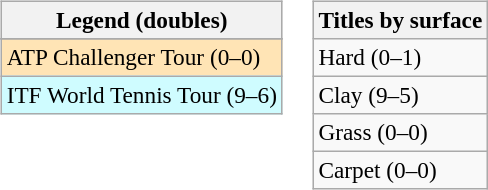<table>
<tr valign=top>
<td><br><table class=wikitable style=font-size:97%>
<tr>
<th>Legend (doubles)</th>
</tr>
<tr bgcolor=e5d1cb>
</tr>
<tr bgcolor=moccasin>
<td>ATP Challenger Tour (0–0)</td>
</tr>
<tr bgcolor=cffcff>
<td>ITF World Tennis Tour (9–6)</td>
</tr>
</table>
</td>
<td><br><table class=wikitable style=font-size:97%>
<tr>
<th>Titles by surface</th>
</tr>
<tr>
<td>Hard (0–1)</td>
</tr>
<tr>
<td>Clay (9–5)</td>
</tr>
<tr>
<td>Grass (0–0)</td>
</tr>
<tr>
<td>Carpet (0–0)</td>
</tr>
</table>
</td>
</tr>
</table>
